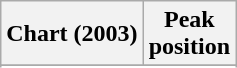<table class="wikitable sortable plainrowheaders" style="text-align:center">
<tr>
<th scope="col">Chart (2003)</th>
<th scope="col">Peak<br>position</th>
</tr>
<tr>
</tr>
<tr>
</tr>
<tr>
</tr>
</table>
